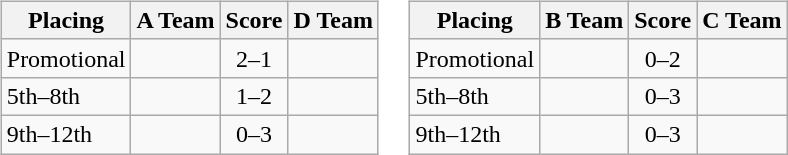<table>
<tr valign=top>
<td><br><table class=wikitable style="border:1px solid #AAAAAA;">
<tr>
<th>Placing</th>
<th>A Team</th>
<th>Score</th>
<th>D Team</th>
</tr>
<tr>
<td>Promotional</td>
<td><strong></strong></td>
<td align="center">2–1</td>
<td></td>
</tr>
<tr>
<td>5th–8th</td>
<td></td>
<td align="center">1–2</td>
<td><strong></strong></td>
</tr>
<tr>
<td>9th–12th</td>
<td></td>
<td align="center">0–3</td>
<td><strong></strong></td>
</tr>
</table>
</td>
<td><br><table class=wikitable style="border:1px solid #AAAAAA;">
<tr>
<th>Placing</th>
<th>B Team</th>
<th>Score</th>
<th>C Team</th>
</tr>
<tr>
<td>Promotional</td>
<td></td>
<td align="center">0–2</td>
<td><strong></strong></td>
</tr>
<tr>
<td>5th–8th</td>
<td></td>
<td align="center">0–3</td>
<td><strong></strong></td>
</tr>
<tr>
<td>9th–12th</td>
<td></td>
<td align="center">0–3</td>
<td><strong></strong></td>
</tr>
</table>
</td>
</tr>
</table>
